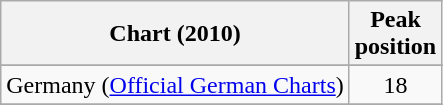<table class="wikitable sortable plainrowheaders" style="text-align:left">
<tr>
<th scope="col">Chart (2010)</th>
<th scope="col">Peak<br>position</th>
</tr>
<tr>
</tr>
<tr>
</tr>
<tr>
</tr>
<tr>
</tr>
<tr>
</tr>
<tr>
<td scope="row">Germany (<a href='#'>Official German Charts</a>)</td>
<td align=center>18</td>
</tr>
<tr>
</tr>
</table>
